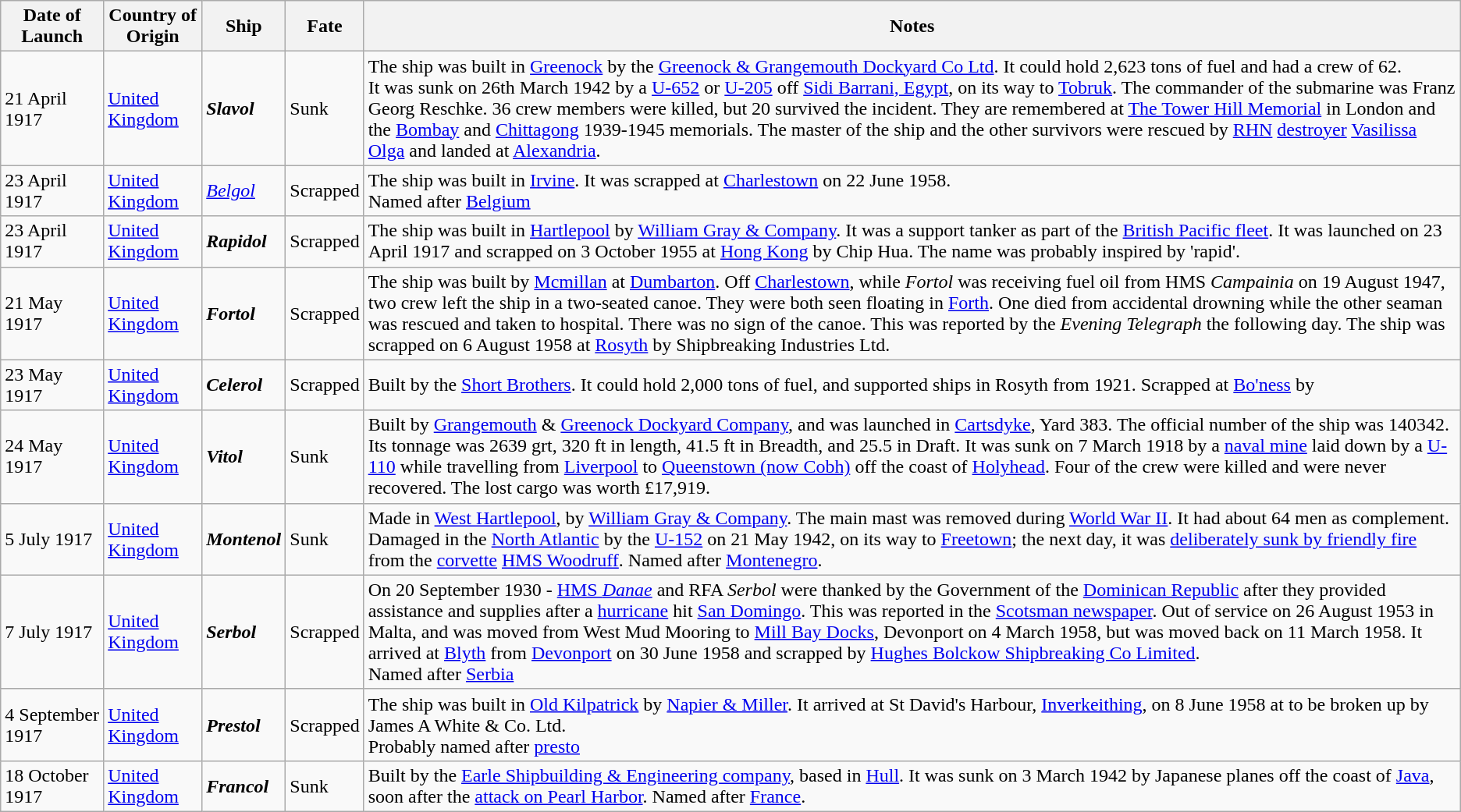<table class="wikitable">
<tr>
<th>Date of Launch</th>
<th>Country of Origin</th>
<th>Ship</th>
<th>Fate</th>
<th>Notes</th>
</tr>
<tr>
<td>21 April 1917</td>
<td> <a href='#'>United Kingdom</a></td>
<td><strong><em><span>Slavol</span></em></strong></td>
<td>Sunk</td>
<td>The ship was built in <a href='#'>Greenock</a> by the <a href='#'>Greenock & Grangemouth Dockyard Co Ltd</a>. It could hold 2,623 tons of fuel and had a crew of 62.<br>It was sunk on 26th March 1942 by a <a href='#'>U-652</a> or <a href='#'>U-205</a> off <a href='#'>Sidi Barrani, Egypt</a>, on its way to <a href='#'>Tobruk</a>. The commander of the submarine was Franz Georg Reschke. 36 crew members were killed, but 20 survived the incident. They are remembered at <a href='#'>The Tower Hill Memorial</a> in London and the <a href='#'>Bombay</a> and <a href='#'>Chittagong</a> 1939-1945 memorials. The master of the ship and the other survivors were rescued by <a href='#'>RHN</a> <a href='#'>destroyer</a> <a href='#'>Vasilissa Olga</a> and landed at <a href='#'>Alexandria</a>.</td>
</tr>
<tr>
<td>23 April 1917</td>
<td> <a href='#'>United Kingdom</a></td>
<td><em><a href='#'>Belgol</a></em></td>
<td>Scrapped</td>
<td>The ship was built in <a href='#'>Irvine</a>. It was scrapped at <a href='#'>Charlestown</a> on 22 June 1958.<br>Named after <a href='#'>Belgium</a></td>
</tr>
<tr>
<td>23 April 1917</td>
<td> <a href='#'>United Kingdom</a></td>
<td><strong><em><span>Rapidol</span></em></strong></td>
<td>Scrapped</td>
<td>The ship was built in <a href='#'>Hartlepool</a> by <a href='#'>William Gray & Company</a>. It was a support tanker as part of the <a href='#'>British Pacific fleet</a>. It was launched on 23 April 1917 and scrapped on 3 October 1955 at <a href='#'>Hong Kong</a> by Chip Hua. The name was probably inspired by 'rapid'.</td>
</tr>
<tr>
<td>21 May 1917</td>
<td> <a href='#'>United Kingdom</a></td>
<td><strong><em><span>Fortol</span></em></strong></td>
<td>Scrapped</td>
<td>The ship was built by <a href='#'>Mcmillan</a> at <a href='#'>Dumbarton</a>. Off <a href='#'>Charlestown</a>, while <em>Fortol</em> was receiving fuel oil from HMS <em>Campainia</em> on 19 August 1947, two crew left the ship in a two-seated canoe. They were both seen floating in <a href='#'>Forth</a>. One died from accidental drowning while the other seaman was rescued and taken to hospital. There was no sign of the canoe. This was reported by the <em>Evening Telegraph</em> the following day. The ship was scrapped on 6 August 1958 at <a href='#'>Rosyth</a> by Shipbreaking Industries Ltd.</td>
</tr>
<tr>
<td>23 May 1917</td>
<td> <a href='#'>United Kingdom</a></td>
<td><strong><em><span>Celerol</span></em></strong></td>
<td>Scrapped</td>
<td>Built by the <a href='#'>Short Brothers</a>. It could hold 2,000 tons of fuel, and supported ships in Rosyth from 1921. Scrapped at <a href='#'>Bo'ness</a> by </td>
</tr>
<tr>
<td>24 May 1917</td>
<td> <a href='#'>United Kingdom</a></td>
<td><strong><em><span>Vitol</span></em></strong></td>
<td>Sunk</td>
<td>Built by <a href='#'>Grangemouth</a> & <a href='#'>Greenock Dockyard Company</a>, and was launched in <a href='#'>Cartsdyke</a>, Yard 383. The official number of the ship was 140342. Its tonnage was 2639 grt, 320 ft in length, 41.5 ft in Breadth, and 25.5 in Draft. It was sunk on 7 March 1918 by a <a href='#'>naval mine</a> laid down by a <a href='#'>U-110</a> while travelling from <a href='#'>Liverpool</a> to <a href='#'>Queenstown (now Cobh)</a> off the coast of <a href='#'>Holyhead</a>. Four of the crew were killed and were never recovered. The lost cargo was worth £17,919.</td>
</tr>
<tr>
<td>5 July 1917</td>
<td> <a href='#'>United Kingdom</a></td>
<td><strong><em><span>Montenol</span></em></strong></td>
<td>Sunk</td>
<td>Made in <a href='#'>West Hartlepool</a>, by <a href='#'>William Gray & Company</a>. The main mast was removed during <a href='#'>World War II</a>. It had about 64 men as complement. Damaged in the <a href='#'>North Atlantic</a> by the <a href='#'>U-152</a> on 21 May 1942, on its way to <a href='#'>Freetown</a>; the next day, it was <a href='#'>deliberately sunk by friendly fire</a> from the <a href='#'>corvette</a> <a href='#'>HMS Woodruff</a>. Named after <a href='#'>Montenegro</a>.</td>
</tr>
<tr>
<td>7 July 1917</td>
<td> <a href='#'>United Kingdom</a></td>
<td><strong><em><span>Serbol</span></em></strong></td>
<td>Scrapped</td>
<td>On 20 September 1930 - <a href='#'>HMS <em>Danae</em></a> and RFA <em>Serbol</em> were thanked by the Government of the <a href='#'>Dominican Republic</a> after they provided assistance and supplies after a <a href='#'>hurricane</a> hit <a href='#'>San Domingo</a>. This was reported in the <a href='#'>Scotsman newspaper</a>. Out of service on 26 August 1953 in Malta, and was moved from West Mud Mooring to <a href='#'>Mill Bay Docks</a>, Devonport on 4 March 1958, but was moved back on 11 March 1958. It arrived at <a href='#'>Blyth</a> from <a href='#'>Devonport</a> on 30 June 1958 and scrapped by <a href='#'>Hughes Bolckow Shipbreaking Co Limited</a>.<br>Named after <a href='#'>Serbia</a></td>
</tr>
<tr>
<td>4 September 1917</td>
<td> <a href='#'>United Kingdom</a></td>
<td><strong><em><span>Prestol</span></em></strong></td>
<td>Scrapped</td>
<td>The ship was built in <a href='#'>Old Kilpatrick</a> by <a href='#'>Napier & Miller</a>. It arrived at St David's Harbour, <a href='#'>Inverkeithing</a>, on 8 June 1958 at to be broken up by James A White & Co. Ltd.<br>Probably named after <a href='#'>presto</a></td>
</tr>
<tr>
<td>18 October 1917</td>
<td> <a href='#'>United Kingdom</a></td>
<td><strong><em><span>Francol</span></em></strong></td>
<td>Sunk</td>
<td>Built by the <a href='#'>Earle Shipbuilding & Engineering company</a>, based in <a href='#'>Hull</a>. It was sunk on 3 March 1942 by Japanese planes off the coast of <a href='#'>Java</a>, soon after the <a href='#'>attack on Pearl Harbor</a>. Named after <a href='#'>France</a>.</td>
</tr>
</table>
